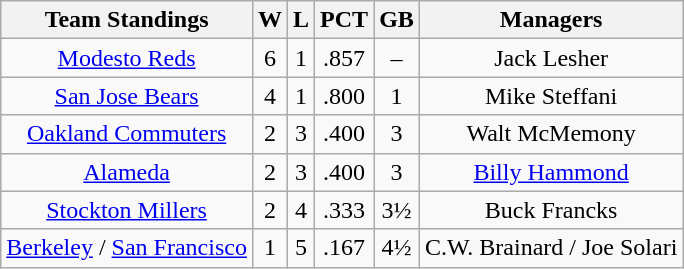<table class="wikitable" style="text-align:center">
<tr>
<th>Team Standings</th>
<th>W</th>
<th>L</th>
<th>PCT</th>
<th>GB</th>
<th>Managers</th>
</tr>
<tr>
<td><a href='#'>Modesto Reds</a></td>
<td>6</td>
<td>1</td>
<td>.857</td>
<td>–</td>
<td>Jack Lesher</td>
</tr>
<tr>
<td><a href='#'>San Jose Bears</a></td>
<td>4</td>
<td>1</td>
<td>.800</td>
<td>1</td>
<td>Mike Steffani</td>
</tr>
<tr>
<td><a href='#'>Oakland Commuters</a></td>
<td>2</td>
<td>3</td>
<td>.400</td>
<td>3</td>
<td>Walt McMemony</td>
</tr>
<tr>
<td><a href='#'>Alameda</a></td>
<td>2</td>
<td>3</td>
<td>.400</td>
<td>3</td>
<td><a href='#'>Billy Hammond</a></td>
</tr>
<tr>
<td><a href='#'>Stockton Millers</a></td>
<td>2</td>
<td>4</td>
<td>.333</td>
<td>3½</td>
<td>Buck Francks</td>
</tr>
<tr>
<td><a href='#'>Berkeley</a> / <a href='#'>San Francisco</a></td>
<td>1</td>
<td>5</td>
<td>.167</td>
<td>4½</td>
<td>C.W. Brainard / Joe Solari</td>
</tr>
</table>
